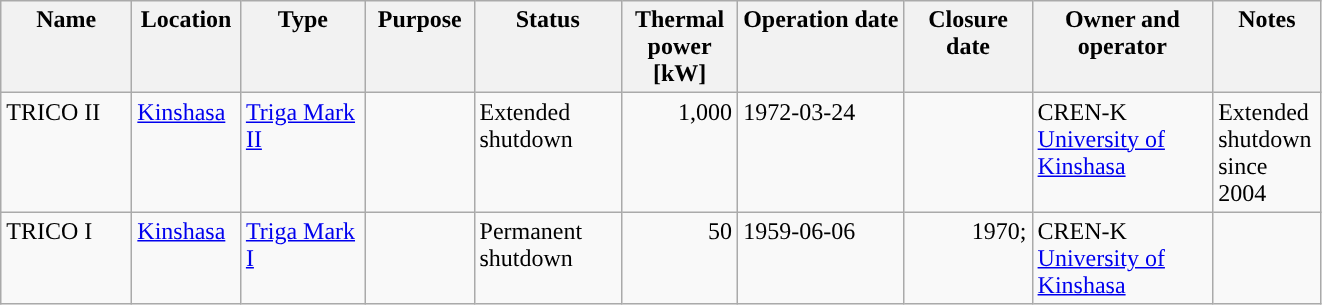<table class="wikitable" >
<tr valign="top">
<th width="80">Name</th>
<th width="65">Location</th>
<th width="76">Type</th>
<th width="65">Purpose</th>
<th width="91">Status</th>
<th width="70“">Thermal power [kW]</th>
<th width=„67“>Operation date</th>
<th width="78“">Closure date</th>
<th width="113“">Owner and operator</th>
<th width="65">Notes</th>
</tr>
<tr valign="top">
<td>TRICO II</td>
<td><a href='#'>Kinshasa</a></td>
<td><a href='#'>Triga Mark II</a></td>
<td></td>
<td>Extended shutdown</td>
<td align="right">1,000</td>
<td>1972-03-24</td>
<td></td>
<td>CREN-K <a href='#'>University of Kinshasa</a></td>
<td>Extended shutdown since 2004</td>
</tr>
<tr valign="top">
<td>TRICO I</td>
<td><a href='#'>Kinshasa</a></td>
<td><a href='#'>Triga Mark I</a></td>
<td></td>
<td>Permanent shutdown</td>
<td align="right">50</td>
<td>1959-06-06</td>
<td align="right">1970;</td>
<td>CREN-K <a href='#'>University of Kinshasa</a></td>
<td></td>
</tr>
</table>
